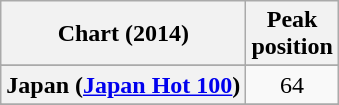<table class="wikitable sortable plainrowheaders" style="text-align:center">
<tr>
<th scope="col">Chart (2014)</th>
<th scope="col">Peak<br>position</th>
</tr>
<tr>
</tr>
<tr>
</tr>
<tr>
</tr>
<tr>
<th scope="row">Japan (<a href='#'>Japan Hot 100</a>)</th>
<td>64</td>
</tr>
<tr>
</tr>
<tr>
</tr>
<tr>
</tr>
<tr>
</tr>
<tr>
</tr>
<tr>
</tr>
<tr>
</tr>
<tr>
</tr>
</table>
